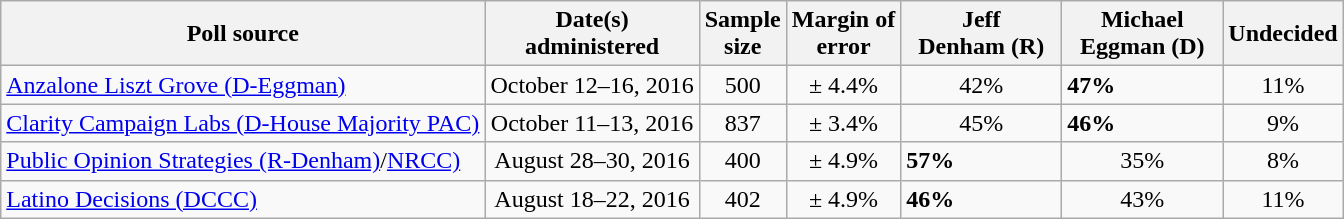<table class="wikitable">
<tr>
<th>Poll source</th>
<th>Date(s)<br>administered</th>
<th>Sample<br>size</th>
<th>Margin of<br>error</th>
<th style="width:100px;">Jeff<br>Denham (R)</th>
<th style="width:100px;">Michael<br>Eggman (D)</th>
<th>Undecided</th>
</tr>
<tr>
<td><a href='#'>Anzalone Liszt Grove (D-Eggman)</a></td>
<td align=center>October 12–16, 2016</td>
<td align=center>500</td>
<td align=center>± 4.4%</td>
<td align=center>42%</td>
<td><strong>47%</strong></td>
<td align=center>11%</td>
</tr>
<tr>
<td><a href='#'>Clarity Campaign Labs (D-House Majority PAC)</a></td>
<td align=center>October 11–13, 2016</td>
<td align=center>837</td>
<td align=center>± 3.4%</td>
<td align=center>45%</td>
<td><strong>46%</strong></td>
<td align=center>9%</td>
</tr>
<tr>
<td><a href='#'>Public Opinion Strategies (R-Denham)</a>/<a href='#'>NRCC)</a></td>
<td align=center>August 28–30, 2016</td>
<td align=center>400</td>
<td align=center>± 4.9%</td>
<td><strong>57%</strong></td>
<td align=center>35%</td>
<td align=center>8%</td>
</tr>
<tr>
<td><a href='#'>Latino Decisions (DCCC)</a></td>
<td align=center>August 18–22, 2016</td>
<td align=center>402</td>
<td align=center>± 4.9%</td>
<td><strong>46%</strong></td>
<td align=center>43%</td>
<td align=center>11%</td>
</tr>
</table>
